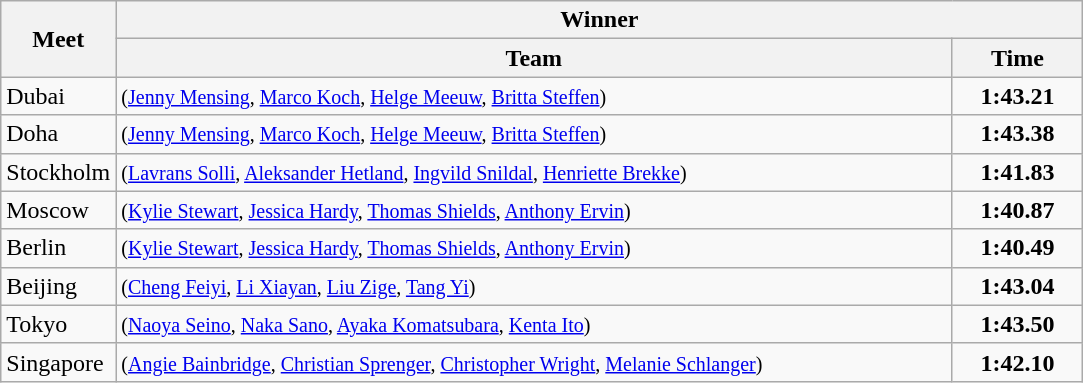<table class="wikitable">
<tr>
<th rowspan="2">Meet</th>
<th colspan="6">Winner</th>
</tr>
<tr>
<th width=550>Team</th>
<th width=80>Time</th>
</tr>
<tr>
<td>Dubai</td>
<td> <small>(<a href='#'>Jenny Mensing</a>, <a href='#'>Marco Koch</a>, <a href='#'>Helge Meeuw</a>, <a href='#'>Britta Steffen</a>)</small></td>
<td align=center><strong>1:43.21</strong></td>
</tr>
<tr>
<td>Doha</td>
<td> <small>(<a href='#'>Jenny Mensing</a>, <a href='#'>Marco Koch</a>, <a href='#'>Helge Meeuw</a>, <a href='#'>Britta Steffen</a>)</small></td>
<td align=center><strong>1:43.38</strong></td>
</tr>
<tr>
<td>Stockholm</td>
<td> <small>(<a href='#'>Lavrans Solli</a>, <a href='#'>Aleksander Hetland</a>, <a href='#'>Ingvild Snildal</a>, <a href='#'>Henriette Brekke</a>)</small></td>
<td align=center><strong>1:41.83</strong></td>
</tr>
<tr>
<td>Moscow</td>
<td> <small>(<a href='#'>Kylie Stewart</a>, <a href='#'>Jessica Hardy</a>, <a href='#'>Thomas Shields</a>, <a href='#'>Anthony Ervin</a>)</small></td>
<td align=center><strong>1:40.87</strong></td>
</tr>
<tr>
<td>Berlin</td>
<td> <small>(<a href='#'>Kylie Stewart</a>, <a href='#'>Jessica Hardy</a>, <a href='#'>Thomas Shields</a>, <a href='#'>Anthony Ervin</a>)</small></td>
<td align=center><strong>1:40.49</strong></td>
</tr>
<tr>
<td>Beijing</td>
<td> <small>(<a href='#'>Cheng Feiyi</a>, <a href='#'>Li Xiayan</a>, <a href='#'>Liu Zige</a>, <a href='#'>Tang Yi</a>)</small></td>
<td align=center><strong>1:43.04</strong></td>
</tr>
<tr>
<td>Tokyo</td>
<td> <small>(<a href='#'>Naoya Seino</a>, <a href='#'>Naka Sano</a>, <a href='#'>Ayaka Komatsubara</a>, <a href='#'>Kenta Ito</a>)</small></td>
<td align=center><strong>1:43.50</strong></td>
</tr>
<tr>
<td>Singapore</td>
<td> <small>(<a href='#'>Angie Bainbridge</a>, <a href='#'>Christian Sprenger</a>, <a href='#'>Christopher Wright</a>, <a href='#'>Melanie Schlanger</a>)</small></td>
<td align=center><strong>1:42.10</strong></td>
</tr>
</table>
